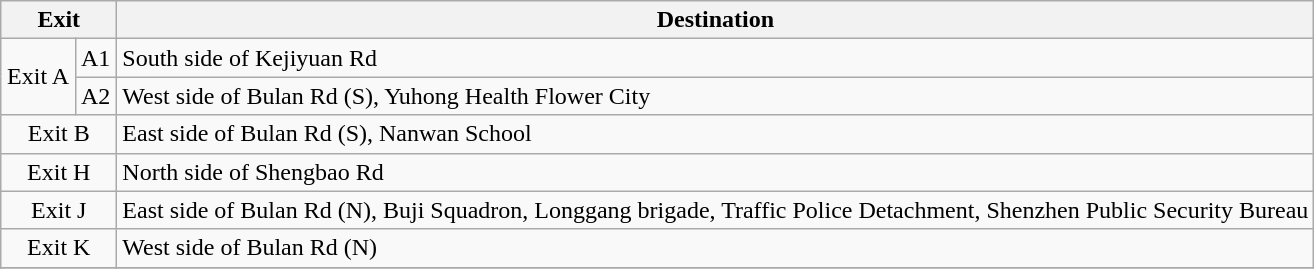<table class="wikitable">
<tr>
<th style="width:70px" colspan="2">Exit</th>
<th>Destination</th>
</tr>
<tr>
<td align="center" rowspan="2">Exit A</td>
<td>A1</td>
<td>South side of Kejiyuan Rd</td>
</tr>
<tr>
<td>A2</td>
<td>West side of Bulan Rd (S), Yuhong Health Flower City</td>
</tr>
<tr>
<td align="center" colspan="2">Exit B</td>
<td>East side of Bulan Rd (S), Nanwan School</td>
</tr>
<tr>
<td align="center" colspan="2">Exit H</td>
<td>North side of Shengbao Rd</td>
</tr>
<tr>
<td align="center" colspan="2">Exit J</td>
<td>East side of Bulan Rd (N), Buji Squadron, Longgang brigade, Traffic Police Detachment, Shenzhen Public Security Bureau</td>
</tr>
<tr>
<td align="center" colspan="2">Exit K</td>
<td>West side of Bulan Rd (N)</td>
</tr>
<tr>
</tr>
</table>
